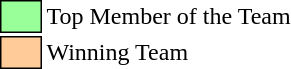<table class="toccolours" style="font-size: 100%; white-space: nowrap;">
<tr>
<td style="background:#99FF99; border: 1px solid black;">      </td>
<td>Top Member of the Team</td>
</tr>
<tr>
<td style="background:#FFCC99; border: 1px solid black;">      </td>
<td>Winning Team</td>
</tr>
</table>
